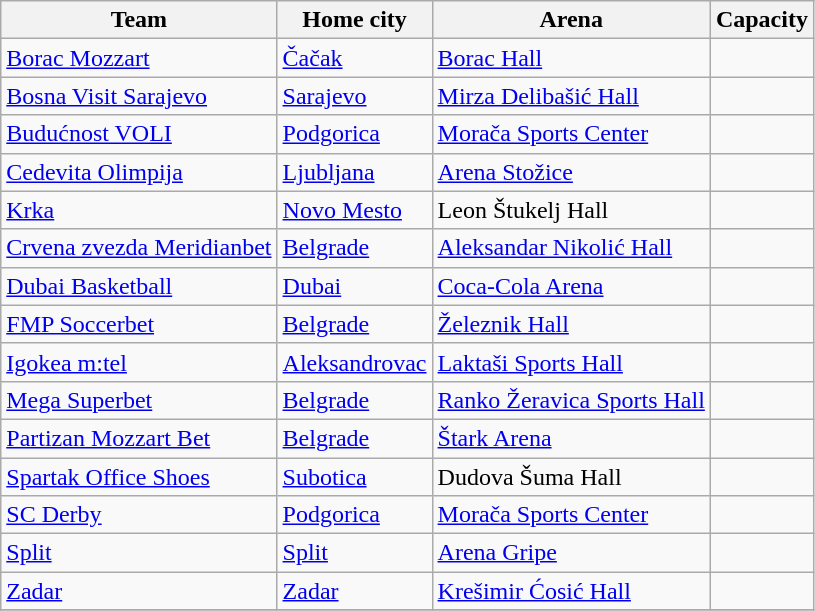<table class="wikitable sortable">
<tr>
<th>Team</th>
<th>Home city</th>
<th>Arena</th>
<th>Capacity</th>
</tr>
<tr>
<td> <a href='#'>Borac Mozzart</a></td>
<td><a href='#'>Čačak</a></td>
<td><a href='#'>Borac Hall</a></td>
<td style="text-align:center"></td>
</tr>
<tr>
<td> <a href='#'>Bosna Visit Sarajevo</a></td>
<td><a href='#'>Sarajevo</a></td>
<td><a href='#'>Mirza Delibašić Hall</a></td>
<td style="text-align:center"></td>
</tr>
<tr>
<td> <a href='#'>Budućnost VOLI</a></td>
<td><a href='#'>Podgorica</a></td>
<td><a href='#'>Morača Sports Center</a></td>
<td style="text-align:center"></td>
</tr>
<tr>
<td> <a href='#'>Cedevita Olimpija</a></td>
<td><a href='#'>Ljubljana</a></td>
<td><a href='#'>Arena Stožice</a></td>
<td style="text-align:center"></td>
</tr>
<tr>
<td> <a href='#'>Krka</a></td>
<td><a href='#'>Novo Mesto</a></td>
<td>Leon Štukelj Hall</td>
<td style="text-align:center"></td>
</tr>
<tr>
<td> <a href='#'>Crvena zvezda Meridianbet</a></td>
<td><a href='#'>Belgrade</a></td>
<td><a href='#'>Aleksandar Nikolić Hall</a></td>
<td style="text-align:center"></td>
</tr>
<tr>
<td> <a href='#'>Dubai Basketball</a></td>
<td><a href='#'>Dubai</a></td>
<td><a href='#'>Coca-Cola Arena</a></td>
<td style="text-align:center"></td>
</tr>
<tr>
<td> <a href='#'>FMP Soccerbet</a></td>
<td><a href='#'>Belgrade</a></td>
<td><a href='#'>Železnik Hall</a></td>
<td style="text-align:center"></td>
</tr>
<tr>
<td> <a href='#'>Igokea m:tel</a></td>
<td><a href='#'>Aleksandrovac</a></td>
<td><a href='#'>Laktaši Sports Hall</a></td>
<td style="text-align:center"></td>
</tr>
<tr>
<td> <a href='#'>Mega Superbet</a></td>
<td><a href='#'>Belgrade</a></td>
<td><a href='#'>Ranko Žeravica Sports Hall</a></td>
<td style="text-align:center"></td>
</tr>
<tr>
<td> <a href='#'>Partizan Mozzart Bet</a></td>
<td><a href='#'>Belgrade</a></td>
<td><a href='#'>Štark Arena</a></td>
<td style="text-align:center"></td>
</tr>
<tr>
<td> <a href='#'>Spartak Office Shoes</a></td>
<td><a href='#'>Subotica</a></td>
<td>Dudova Šuma Hall</td>
<td style="text-align:center"></td>
</tr>
<tr>
<td> <a href='#'>SC Derby</a></td>
<td><a href='#'>Podgorica</a></td>
<td><a href='#'>Morača Sports Center</a></td>
<td style="text-align:center"></td>
</tr>
<tr>
<td> <a href='#'>Split</a></td>
<td><a href='#'>Split</a></td>
<td><a href='#'>Arena Gripe</a></td>
<td style="text-align:center"></td>
</tr>
<tr>
<td> <a href='#'>Zadar</a></td>
<td><a href='#'>Zadar</a></td>
<td><a href='#'>Krešimir Ćosić Hall</a></td>
<td style="text-align:center"></td>
</tr>
<tr>
</tr>
</table>
